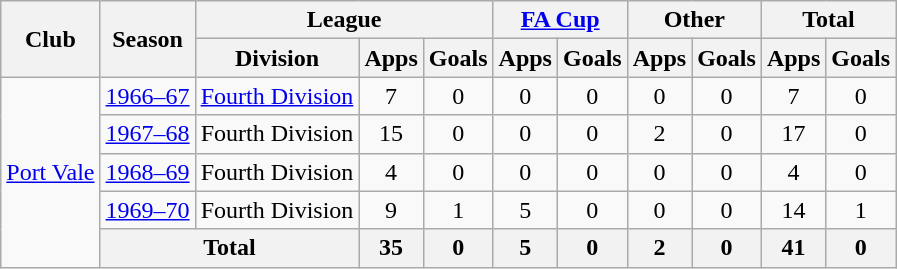<table class="wikitable" style="text-align:center">
<tr>
<th rowspan="2">Club</th>
<th rowspan="2">Season</th>
<th colspan="3">League</th>
<th colspan="2"><a href='#'>FA Cup</a></th>
<th colspan="2">Other</th>
<th colspan="2">Total</th>
</tr>
<tr>
<th>Division</th>
<th>Apps</th>
<th>Goals</th>
<th>Apps</th>
<th>Goals</th>
<th>Apps</th>
<th>Goals</th>
<th>Apps</th>
<th>Goals</th>
</tr>
<tr>
<td rowspan="5"><a href='#'>Port Vale</a></td>
<td><a href='#'>1966–67</a></td>
<td><a href='#'>Fourth Division</a></td>
<td>7</td>
<td>0</td>
<td>0</td>
<td>0</td>
<td>0</td>
<td>0</td>
<td>7</td>
<td>0</td>
</tr>
<tr>
<td><a href='#'>1967–68</a></td>
<td>Fourth Division</td>
<td>15</td>
<td>0</td>
<td>0</td>
<td>0</td>
<td>2</td>
<td>0</td>
<td>17</td>
<td>0</td>
</tr>
<tr>
<td><a href='#'>1968–69</a></td>
<td>Fourth Division</td>
<td>4</td>
<td>0</td>
<td>0</td>
<td>0</td>
<td>0</td>
<td>0</td>
<td>4</td>
<td>0</td>
</tr>
<tr>
<td><a href='#'>1969–70</a></td>
<td>Fourth Division</td>
<td>9</td>
<td>1</td>
<td>5</td>
<td>0</td>
<td>0</td>
<td>0</td>
<td>14</td>
<td>1</td>
</tr>
<tr>
<th colspan="2">Total</th>
<th>35</th>
<th>0</th>
<th>5</th>
<th>0</th>
<th>2</th>
<th>0</th>
<th>41</th>
<th>0</th>
</tr>
</table>
